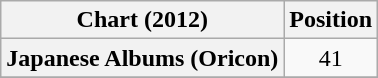<table class="wikitable plainrowheaders" style="text-align:center;">
<tr>
<th>Chart (2012)</th>
<th>Position</th>
</tr>
<tr>
<th scope="row">Japanese Albums (Oricon)</th>
<td>41</td>
</tr>
<tr>
</tr>
</table>
